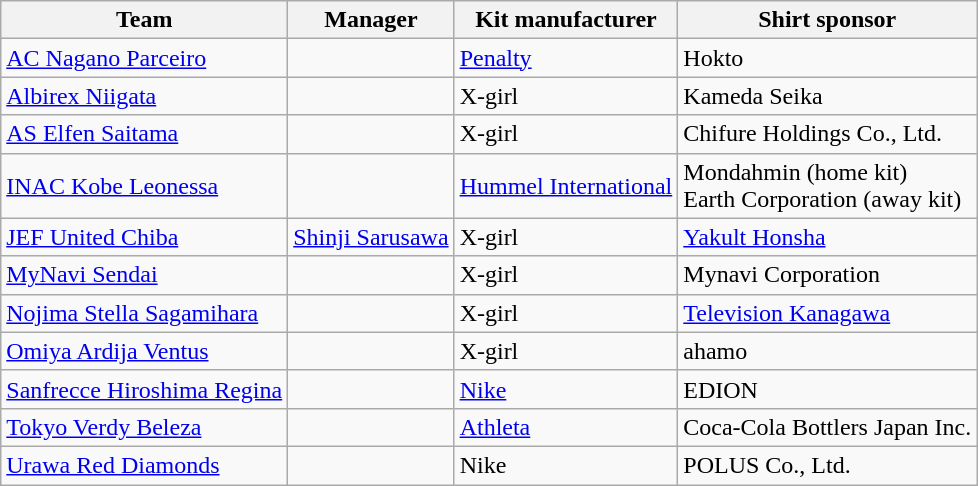<table class="wikitable sortable" style="text-align: left;">
<tr>
<th>Team</th>
<th>Manager<br></th>
<th>Kit manufacturer</th>
<th>Shirt sponsor</th>
</tr>
<tr>
<td><a href='#'>AC Nagano Parceiro</a></td>
<td> <br></td>
<td><a href='#'>Penalty</a></td>
<td>Hokto</td>
</tr>
<tr>
<td><a href='#'>Albirex Niigata</a></td>
<td> <br></td>
<td>X-girl</td>
<td>Kameda Seika</td>
</tr>
<tr>
<td><a href='#'>AS Elfen Saitama</a></td>
<td> <br></td>
<td>X-girl</td>
<td>Chifure Holdings Co., Ltd.</td>
</tr>
<tr>
<td><a href='#'>INAC Kobe Leonessa</a></td>
<td> <br></td>
<td><a href='#'>Hummel International</a></td>
<td>Mondahmin (home kit)<br>Earth Corporation (away kit)</td>
</tr>
<tr>
<td><a href='#'>JEF United Chiba</a></td>
<td> <a href='#'>Shinji Sarusawa</a><br></td>
<td>X-girl</td>
<td><a href='#'>Yakult Honsha</a></td>
</tr>
<tr>
<td><a href='#'>MyNavi Sendai</a></td>
<td> <br></td>
<td>X-girl</td>
<td>Mynavi Corporation</td>
</tr>
<tr>
<td><a href='#'>Nojima Stella Sagamihara</a></td>
<td> <br></td>
<td>X-girl</td>
<td><a href='#'>Television Kanagawa</a></td>
</tr>
<tr>
<td><a href='#'>Omiya Ardija Ventus</a></td>
<td> <br></td>
<td>X-girl</td>
<td>ahamo</td>
</tr>
<tr>
<td><a href='#'>Sanfrecce Hiroshima Regina</a></td>
<td> <br></td>
<td><a href='#'>Nike</a></td>
<td>EDION</td>
</tr>
<tr>
<td><a href='#'>Tokyo Verdy Beleza</a></td>
<td> <br></td>
<td><a href='#'>Athleta</a></td>
<td>Coca-Cola Bottlers Japan Inc.</td>
</tr>
<tr>
<td><a href='#'>Urawa Red Diamonds</a></td>
<td> <br></td>
<td>Nike</td>
<td>POLUS Co., Ltd.</td>
</tr>
</table>
